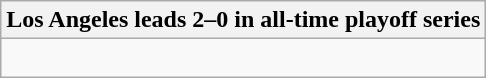<table class="wikitable collapsible collapsed">
<tr>
<th>Los Angeles leads 2–0 in all-time playoff series</th>
</tr>
<tr>
<td><br>
</td>
</tr>
</table>
